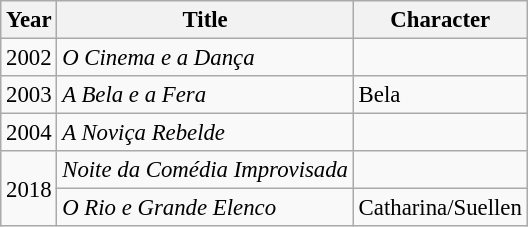<table class="wikitable" style="font-size: 95%;">
<tr>
<th>Year</th>
<th>Title</th>
<th>Character</th>
</tr>
<tr>
<td>2002</td>
<td><em>O Cinema e a Dança</em></td>
<td></td>
</tr>
<tr>
<td>2003</td>
<td><em>A Bela e a Fera</em></td>
<td>Bela</td>
</tr>
<tr>
<td>2004</td>
<td><em>A Noviça Rebelde</em></td>
<td></td>
</tr>
<tr>
<td rowspan="2">2018</td>
<td><em>Noite da Comédia Improvisada</em></td>
<td></td>
</tr>
<tr>
<td><em>O Rio e Grande Elenco</em></td>
<td>Catharina/Suellen</td>
</tr>
</table>
